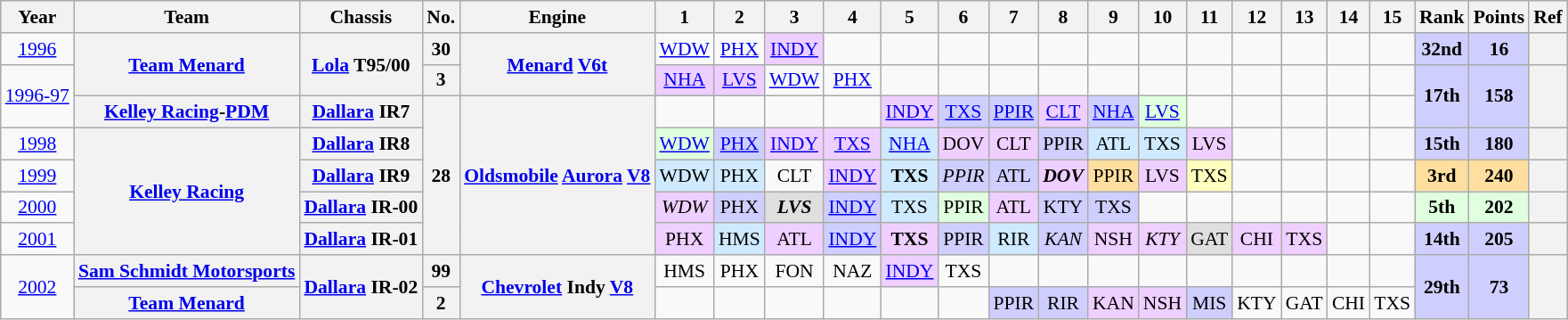<table class="wikitable" style="text-align:center; font-size:90%">
<tr>
<th>Year</th>
<th>Team</th>
<th>Chassis</th>
<th>No.</th>
<th>Engine</th>
<th>1</th>
<th>2</th>
<th>3</th>
<th>4</th>
<th>5</th>
<th>6</th>
<th>7</th>
<th>8</th>
<th>9</th>
<th>10</th>
<th>11</th>
<th>12</th>
<th>13</th>
<th>14</th>
<th>15</th>
<th>Rank</th>
<th>Points</th>
<th>Ref</th>
</tr>
<tr>
<td><a href='#'>1996</a></td>
<th rowspan=2><a href='#'>Team Menard</a></th>
<th rowspan=2><a href='#'>Lola</a> T95/00</th>
<th>30</th>
<th rowspan=2><a href='#'>Menard</a> <a href='#'>V6</a><a href='#'>t</a></th>
<td><a href='#'>WDW</a></td>
<td><a href='#'>PHX</a></td>
<td style="background:#EFCFFF;"><a href='#'>INDY</a><br></td>
<td></td>
<td></td>
<td></td>
<td></td>
<td></td>
<td></td>
<td></td>
<td></td>
<td></td>
<td></td>
<td></td>
<td></td>
<td style="background:#CFCFFF;"><strong>32nd</strong></td>
<td style="background:#CFCFFF;"><strong>16</strong></td>
<th></th>
</tr>
<tr>
<td rowspan="2"><a href='#'>1996-97</a></td>
<th>3</th>
<td style="background:#EFCFFF;"><a href='#'>NHA</a><br></td>
<td style="background:#EFCFFF;"><a href='#'>LVS</a><br></td>
<td><a href='#'>WDW</a></td>
<td><a href='#'>PHX</a></td>
<td></td>
<td></td>
<td></td>
<td></td>
<td></td>
<td></td>
<td></td>
<td></td>
<td></td>
<td></td>
<td></td>
<td rowspan="2" style="background:#CFCFFF;"><strong>17th</strong></td>
<td rowspan="2" style="background:#CFCFFF;"><strong>158</strong></td>
<th rowspan="2"></th>
</tr>
<tr>
<th><a href='#'>Kelley Racing</a>-<a href='#'>PDM</a></th>
<th><a href='#'>Dallara</a> IR7</th>
<th rowspan=5>28</th>
<th rowspan=5><a href='#'>Oldsmobile</a> <a href='#'>Aurora</a> <a href='#'>V8</a></th>
<td></td>
<td></td>
<td></td>
<td></td>
<td style="background:#EFCFFF;"><a href='#'>INDY</a><br></td>
<td style="background:#CFCFFF;"><a href='#'>TXS</a><br></td>
<td style="background:#CFCFFF;"><a href='#'>PPIR</a><br></td>
<td style="background:#EFCFFF;"><a href='#'>CLT</a><br></td>
<td style="background:#CFCFFF;"><a href='#'>NHA</a><br></td>
<td style="background:#DFFFDF;"><a href='#'>LVS</a><br></td>
<td></td>
<td></td>
<td></td>
<td></td>
<td></td>
</tr>
<tr>
<td><a href='#'>1998</a></td>
<th rowspan=4><a href='#'>Kelley Racing</a></th>
<th><a href='#'>Dallara</a> IR8</th>
<td style="background:#DFFFDF;"><a href='#'>WDW</a><br></td>
<td style="background:#CFCFFF;"><a href='#'>PHX</a><br></td>
<td style="background:#EFCFFF;"><a href='#'>INDY</a><br></td>
<td style="background:#EFCFFF;"><a href='#'>TXS</a><br></td>
<td style="background:#CFEAFF;"><a href='#'>NHA</a><br></td>
<td style="background:#EFCFFF;">DOV<br></td>
<td style="background:#EFCFFF;">CLT<br></td>
<td style="background:#CFCFFF;">PPIR<br></td>
<td style="background:#CFEAFF;">ATL<br></td>
<td style="background:#CFEAFF;">TXS<br></td>
<td style="background:#EFCFFF;">LVS<br></td>
<td></td>
<td></td>
<td></td>
<td></td>
<td style="background:#CFCFFF;"><strong>15th</strong></td>
<td style="background:#CFCFFF;"><strong>180</strong></td>
<th></th>
</tr>
<tr>
<td><a href='#'>1999</a></td>
<th><a href='#'>Dallara</a> IR9</th>
<td style="background:#CFEAFF;">WDW<br></td>
<td style="background:#CFEAFF;">PHX<br></td>
<td>CLT<br></td>
<td style="background:#EFCFFF;"><a href='#'>INDY</a><br></td>
<td style="background:#CFEAFF;"><strong>TXS</strong><br></td>
<td style="background:#CFCFFF;"><em>PPIR</em><br></td>
<td style="background:#CFCFFF;">ATL<br></td>
<td style="background:#EFCFFF;"><strong><em>DOV</em></strong><br></td>
<td style="background:#FFDF9F;">PPIR<br></td>
<td style="background:#EFCFFF;">LVS<br></td>
<td style="background:#FFFFBF;">TXS<br></td>
<td></td>
<td></td>
<td></td>
<td></td>
<td style="background:#FFDF9F;"><strong>3rd</strong></td>
<td style="background:#FFDF9F;"><strong>240</strong></td>
<th></th>
</tr>
<tr>
<td><a href='#'>2000</a></td>
<th><a href='#'>Dallara</a> IR-00</th>
<td style="background:#EFCFFF;"><em>WDW</em><br></td>
<td style="background:#CFCFFF;">PHX<br></td>
<td style="background:#DFDFDF;"><strong><em>LVS</em></strong><br></td>
<td style="background:#CFCFFF;"><a href='#'>INDY</a><br></td>
<td style="background:#CFEAFF;">TXS<br></td>
<td style="background:#DFFFDF;">PPIR<br></td>
<td style="background:#EFCFFF;">ATL<br></td>
<td style="background:#CFCFFF;">KTY<br></td>
<td style="background:#CFCFFF;">TXS<br></td>
<td></td>
<td></td>
<td></td>
<td></td>
<td></td>
<td></td>
<td style="background:#DFFFDF;"><strong>5th</strong></td>
<td style="background:#DFFFDF;"><strong>202</strong></td>
<th></th>
</tr>
<tr>
<td><a href='#'>2001</a></td>
<th><a href='#'>Dallara</a> IR-01</th>
<td style="background:#EFCFFF;">PHX<br></td>
<td style="background:#CFEAFF;">HMS<br></td>
<td style="background:#EFCFFF;">ATL<br></td>
<td style="background:#CFCFFF;"><a href='#'>INDY</a><br></td>
<td style="background:#EFCFFF;"><strong>TXS</strong><br></td>
<td style="background:#CFCFFF;">PPIR<br></td>
<td style="background:#CFEAFF;">RIR<br></td>
<td style="background:#CFCFFF;"><em>KAN</em><br></td>
<td style="background:#EFCFFF;">NSH<br></td>
<td style="background:#EFCFFF;"><em>KTY</em><br></td>
<td style="background:#DFDFDF;">GAT<br></td>
<td style="background:#EFCFFF;">CHI<br></td>
<td style="background:#EFCFFF;">TXS<br></td>
<td></td>
<td></td>
<td style="background:#CFCFFF;"><strong>14th</strong></td>
<td style="background:#CFCFFF;"><strong>205</strong></td>
<th></th>
</tr>
<tr>
<td rowspan="2"><a href='#'>2002</a></td>
<th><a href='#'>Sam Schmidt Motorsports</a></th>
<th rowspan="2"><a href='#'>Dallara</a> IR-02</th>
<th>99</th>
<th rowspan="2"><a href='#'>Chevrolet</a> Indy <a href='#'>V8</a></th>
<td>HMS</td>
<td>PHX</td>
<td>FON</td>
<td>NAZ</td>
<td style="background:#EFCFFF;"><a href='#'>INDY</a><br></td>
<td>TXS</td>
<td></td>
<td></td>
<td></td>
<td></td>
<td></td>
<td></td>
<td></td>
<td></td>
<td></td>
<td rowspan="2" style="background:#CFCFFF;"><strong>29th</strong></td>
<td rowspan="2" style="background:#CFCFFF;"><strong>73</strong></td>
<th rowspan="2"></th>
</tr>
<tr>
<th><a href='#'>Team Menard</a></th>
<th>2</th>
<td></td>
<td></td>
<td></td>
<td></td>
<td></td>
<td></td>
<td style="background:#CFCFFF;">PPIR<br></td>
<td style="background:#CFCFFF;">RIR<br></td>
<td style="background:#EFCFFF;">KAN<br></td>
<td style="background:#EFCFFF;">NSH<br></td>
<td style="background:#CFCFFF;">MIS<br></td>
<td>KTY</td>
<td>GAT</td>
<td>CHI</td>
<td>TXS</td>
</tr>
</table>
